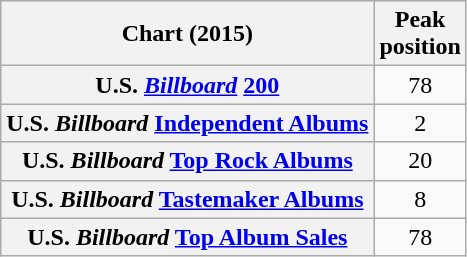<table class="wikitable sortable plainrowheaders" style="text-align:center">
<tr>
<th scope="col">Chart (2015)</th>
<th scope="col">Peak<br>position</th>
</tr>
<tr>
<th scope="row">U.S. <em><a href='#'>Billboard</a></em> <a href='#'>200</a></th>
<td>78</td>
</tr>
<tr>
<th scope="row">U.S. <em>Billboard</em> <a href='#'>Independent Albums</a></th>
<td>2</td>
</tr>
<tr>
<th scope="row">U.S. <em>Billboard</em> <a href='#'>Top Rock Albums</a></th>
<td>20</td>
</tr>
<tr>
<th scope="row">U.S. <em>Billboard</em> <a href='#'>Tastemaker Albums</a></th>
<td>8</td>
</tr>
<tr>
<th scope="row">U.S. <em>Billboard</em> <a href='#'>Top Album Sales</a></th>
<td>78</td>
</tr>
</table>
